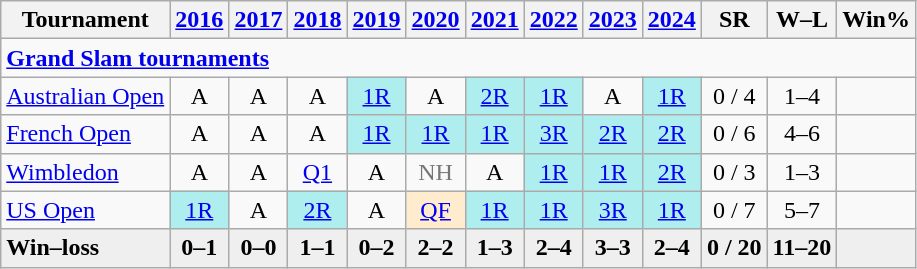<table class=wikitable style=text-align:center>
<tr>
<th>Tournament</th>
<th><a href='#'>2016</a></th>
<th><a href='#'>2017</a></th>
<th><a href='#'>2018</a></th>
<th><a href='#'>2019</a></th>
<th><a href='#'>2020</a></th>
<th><a href='#'>2021</a></th>
<th><a href='#'>2022</a></th>
<th><a href='#'>2023</a></th>
<th><a href='#'>2024</a></th>
<th>SR</th>
<th>W–L</th>
<th>Win%</th>
</tr>
<tr>
<td colspan="13" style="text-align:left"><strong><a href='#'>Grand Slam tournaments</a></strong></td>
</tr>
<tr>
<td align=left><a href='#'>Australian Open</a></td>
<td>A</td>
<td>A</td>
<td>A</td>
<td bgcolor=afeeee><a href='#'>1R</a></td>
<td>A</td>
<td bgcolor=afeeee><a href='#'>2R</a></td>
<td bgcolor=afeeee><a href='#'>1R</a></td>
<td>A</td>
<td bgcolor=afeeee><a href='#'>1R</a></td>
<td>0 / 4</td>
<td>1–4</td>
<td></td>
</tr>
<tr>
<td align=left><a href='#'>French Open</a></td>
<td>A</td>
<td>A</td>
<td>A</td>
<td bgcolor=afeeee><a href='#'>1R</a></td>
<td bgcolor=afeeee><a href='#'>1R</a></td>
<td bgcolor=afeeee><a href='#'>1R</a></td>
<td bgcolor=afeeee><a href='#'>3R</a></td>
<td bgcolor=afeeee><a href='#'>2R</a></td>
<td bgcolor=afeeee><a href='#'>2R</a></td>
<td>0 / 6</td>
<td>4–6</td>
<td></td>
</tr>
<tr>
<td align=left><a href='#'>Wimbledon</a></td>
<td>A</td>
<td>A</td>
<td><a href='#'>Q1</a></td>
<td>A</td>
<td style=color:#767676>NH</td>
<td>A</td>
<td bgcolor=afeeee><a href='#'>1R</a></td>
<td bgcolor=afeeee><a href='#'>1R</a></td>
<td bgcolor=afeeee><a href='#'>2R</a></td>
<td>0 / 3</td>
<td>1–3</td>
<td></td>
</tr>
<tr>
<td align=left><a href='#'>US Open</a></td>
<td bgcolor=afeeee><a href='#'>1R</a></td>
<td>A</td>
<td bgcolor=afeeee><a href='#'>2R</a></td>
<td>A</td>
<td bgcolor=ffebcd><a href='#'>QF</a></td>
<td bgcolor=afeeee><a href='#'>1R</a></td>
<td bgcolor=afeeee><a href='#'>1R</a></td>
<td bgcolor=afeeee><a href='#'>3R</a></td>
<td bgcolor=afeeee><a href='#'>1R</a></td>
<td>0 / 7</td>
<td>5–7</td>
<td></td>
</tr>
<tr style=font-weight:bold;background:#efefef>
<td style=text-align:left>Win–loss</td>
<td>0–1</td>
<td>0–0</td>
<td>1–1</td>
<td>0–2</td>
<td>2–2</td>
<td>1–3</td>
<td>2–4</td>
<td>3–3</td>
<td>2–4</td>
<td>0 / 20</td>
<td>11–20</td>
<td></td>
</tr>
</table>
